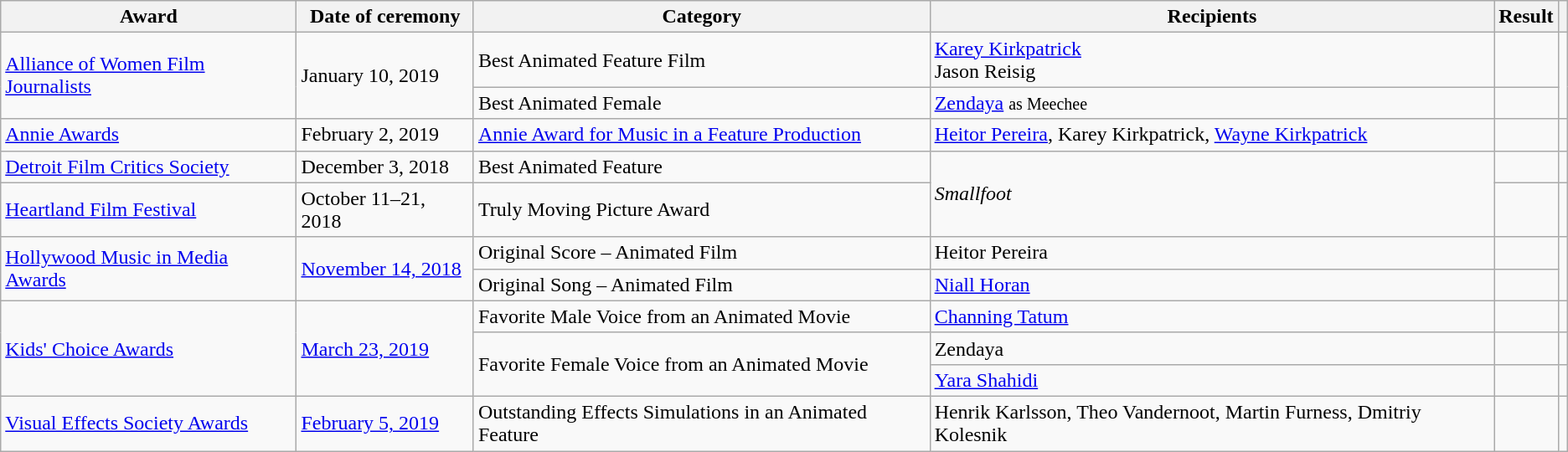<table class="wikitable sortable">
<tr>
<th>Award</th>
<th>Date of ceremony</th>
<th>Category</th>
<th>Recipients</th>
<th>Result</th>
<th class="unsortable"></th>
</tr>
<tr>
<td rowspan="2"><a href='#'>Alliance of Women Film Journalists</a></td>
<td rowspan="2">January 10, 2019</td>
<td>Best Animated Feature Film</td>
<td><a href='#'>Karey Kirkpatrick</a><br>Jason Reisig</td>
<td></td>
<td rowspan="2"></td>
</tr>
<tr>
<td>Best Animated Female</td>
<td><a href='#'>Zendaya</a> <small>as Meechee</small></td>
<td></td>
</tr>
<tr>
<td><a href='#'>Annie Awards</a></td>
<td>February 2, 2019</td>
<td><a href='#'>Annie Award for Music in a Feature Production</a></td>
<td><a href='#'>Heitor Pereira</a>, Karey Kirkpatrick, <a href='#'>Wayne Kirkpatrick</a></td>
<td></td>
<td></td>
</tr>
<tr>
<td><a href='#'>Detroit Film Critics Society</a></td>
<td>December 3, 2018</td>
<td>Best Animated Feature</td>
<td rowspan="2"><em>Smallfoot</em></td>
<td></td>
<td></td>
</tr>
<tr>
<td><a href='#'>Heartland Film Festival</a></td>
<td>October 11–21, 2018</td>
<td>Truly Moving Picture Award</td>
<td></td>
<td></td>
</tr>
<tr>
<td rowspan="2"><a href='#'>Hollywood Music in Media Awards</a></td>
<td rowspan="2"><a href='#'>November 14, 2018</a></td>
<td>Original Score – Animated Film</td>
<td>Heitor Pereira</td>
<td></td>
<td rowspan="2"></td>
</tr>
<tr>
<td>Original Song – Animated Film</td>
<td><a href='#'>Niall Horan</a></td>
<td></td>
</tr>
<tr>
<td rowspan="3"><a href='#'>Kids' Choice Awards</a></td>
<td rowspan="3"><a href='#'>March 23, 2019</a></td>
<td>Favorite Male Voice from an Animated Movie</td>
<td><a href='#'>Channing Tatum</a></td>
<td></td>
<td></td>
</tr>
<tr>
<td rowspan="2">Favorite Female Voice from an Animated Movie</td>
<td>Zendaya</td>
<td></td>
<td></td>
</tr>
<tr>
<td><a href='#'>Yara Shahidi</a></td>
<td></td>
<td></td>
</tr>
<tr>
<td><a href='#'>Visual Effects Society Awards</a></td>
<td><a href='#'>February 5, 2019</a></td>
<td>Outstanding Effects Simulations in an Animated Feature</td>
<td>Henrik Karlsson, Theo Vandernoot, Martin Furness, Dmitriy Kolesnik</td>
<td></td>
<td></td>
</tr>
</table>
